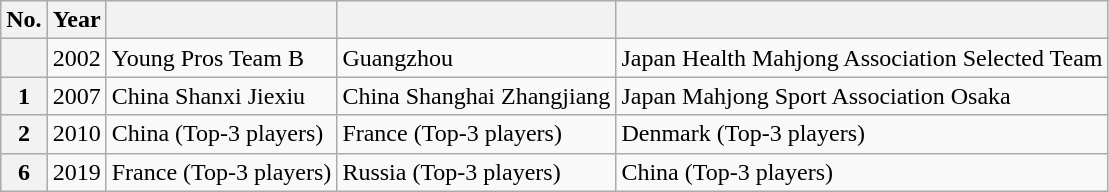<table class="wikitable">
<tr>
<th>No.</th>
<th>Year</th>
<th></th>
<th></th>
<th></th>
</tr>
<tr>
<th></th>
<td align=center>2002</td>
<td> Young Pros Team B</td>
<td> Guangzhou</td>
<td> Japan Health Mahjong Association Selected Team</td>
</tr>
<tr>
<th>1</th>
<td align=center>2007</td>
<td> China Shanxi Jiexiu</td>
<td> China Shanghai Zhangjiang</td>
<td> Japan Mahjong Sport Association Osaka</td>
</tr>
<tr>
<th>2</th>
<td align=center>2010</td>
<td> China (Top-3 players)</td>
<td> France (Top-3 players)</td>
<td> Denmark (Top-3 players)</td>
</tr>
<tr>
<th>6</th>
<td align=center>2019</td>
<td> France (Top-3 players)</td>
<td> Russia (Top-3 players)</td>
<td> China (Top-3 players)</td>
</tr>
</table>
